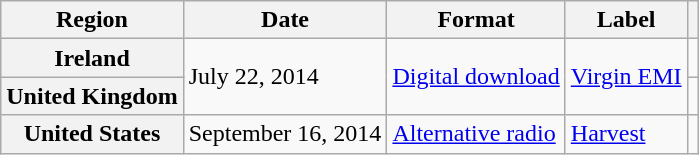<table class="wikitable plainrowheaders">
<tr>
<th scope="col">Region</th>
<th scope="col">Date</th>
<th scope="col">Format</th>
<th scope="col">Label</th>
<th scope="col"></th>
</tr>
<tr>
<th scope="row">Ireland</th>
<td rowspan="2">July 22, 2014</td>
<td rowspan="2"><a href='#'>Digital download</a></td>
<td rowspan="2"><a href='#'>Virgin EMI</a></td>
<td align="center"></td>
</tr>
<tr>
<th scope="row">United Kingdom</th>
<td align="center"></td>
</tr>
<tr>
<th scope="row">United States</th>
<td>September 16, 2014</td>
<td><a href='#'>Alternative radio</a></td>
<td><a href='#'>Harvest</a></td>
<td align="center"></td>
</tr>
</table>
